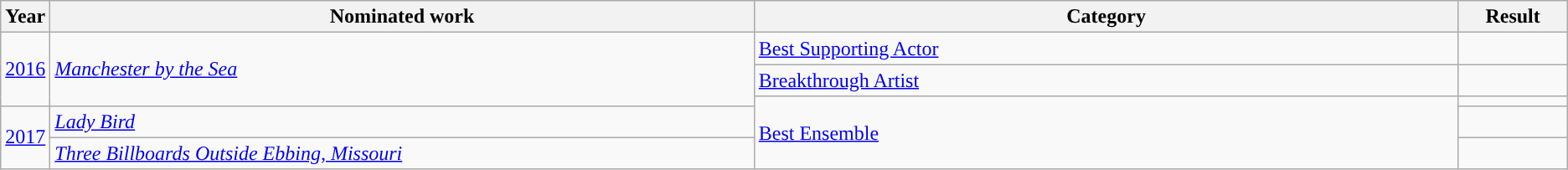<table class="wikitable">
<tr>
<th scope="col" style="width:1em;">Year</th>
<th scope="col" style="width:35em;">Nominated work</th>
<th scope="col" style="width:35em;">Category</th>
<th scope="col" style="width:5em;">Result</th>
</tr>
<tr>
<td rowspan="3"><a href='#'>2016</a></td>
<td rowspan="3"><em><a href='#'>Manchester by the Sea</a></em></td>
<td><a href='#'>Best Supporting Actor</a></td>
<td></td>
</tr>
<tr>
<td><a href='#'>Breakthrough Artist</a></td>
<td></td>
</tr>
<tr>
<td rowspan="3"><a href='#'>Best Ensemble</a></td>
<td></td>
</tr>
<tr>
<td rowspan="2"><a href='#'>2017</a></td>
<td><em><a href='#'>Lady Bird</a></em></td>
<td></td>
</tr>
<tr>
<td><em><a href='#'>Three Billboards Outside Ebbing, Missouri</a></em></td>
<td></td>
</tr>
</table>
